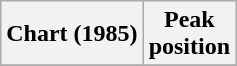<table class="wikitable">
<tr>
<th>Chart (1985)</th>
<th>Peak<br>position</th>
</tr>
<tr>
</tr>
</table>
